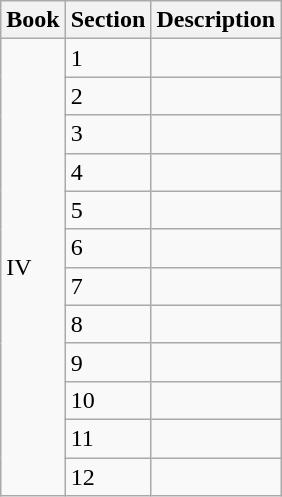<table class="wikitable" style="max-width:45em;">
<tr>
<th>Book</th>
<th>Section</th>
<th>Description</th>
</tr>
<tr>
<td rowspan="15">IV</td>
<td>1</td>
<td></td>
</tr>
<tr>
<td>2</td>
<td></td>
</tr>
<tr>
<td>3</td>
<td></td>
</tr>
<tr>
<td>4</td>
<td></td>
</tr>
<tr>
<td>5</td>
<td></td>
</tr>
<tr>
<td>6</td>
<td></td>
</tr>
<tr>
<td>7</td>
<td></td>
</tr>
<tr>
<td>8</td>
<td></td>
</tr>
<tr>
<td>9</td>
<td></td>
</tr>
<tr>
<td>10</td>
<td></td>
</tr>
<tr>
<td>11</td>
<td></td>
</tr>
<tr>
<td>12</td>
<td></td>
</tr>
</table>
